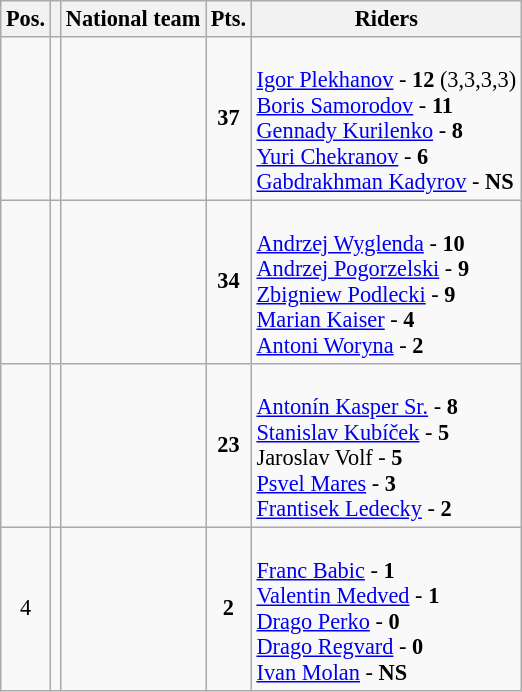<table class=wikitable style="font-size:93%;">
<tr>
<th>Pos.</th>
<th></th>
<th>National team</th>
<th>Pts.</th>
<th>Riders</th>
</tr>
<tr align=center >
<td></td>
<td></td>
<td align=left></td>
<td><strong>37</strong></td>
<td align=left><br><a href='#'>Igor Plekhanov</a> - <strong>12</strong> (3,3,3,3)<br>
<a href='#'>Boris Samorodov</a> - <strong>11</strong> <br>
<a href='#'>Gennady Kurilenko</a> - <strong>8</strong> <br>
<a href='#'>Yuri Chekranov</a> - <strong>6</strong> <br>
<a href='#'>Gabdrakhman Kadyrov</a> - <strong>NS</strong></td>
</tr>
<tr align=center >
<td></td>
<td></td>
<td align=left></td>
<td><strong>34</strong></td>
<td align=left><br><a href='#'>Andrzej Wyglenda</a> - <strong>10</strong> <br>
<a href='#'>Andrzej Pogorzelski</a> - <strong>9</strong> <br>
<a href='#'>Zbigniew Podlecki</a> - <strong>9</strong> <br>
<a href='#'>Marian Kaiser</a> - <strong>4</strong> <br>
<a href='#'>Antoni Woryna</a> - <strong>2</strong></td>
</tr>
<tr align=center >
<td></td>
<td></td>
<td align=left></td>
<td><strong>23</strong></td>
<td align=left><br><a href='#'>Antonín Kasper Sr.</a> - <strong>8</strong> <br>
<a href='#'>Stanislav Kubíček</a> - <strong>5</strong> <br>
Jaroslav Volf - <strong>5</strong> <br>
<a href='#'>Psvel Mares</a> - <strong>3</strong> <br>
<a href='#'>Frantisek Ledecky</a> - <strong>2</strong></td>
</tr>
<tr align=center >
<td>4</td>
<td></td>
<td align=left></td>
<td><strong>2</strong></td>
<td align=left><br><a href='#'>Franc Babic</a> - <strong>1</strong> <br>
<a href='#'>Valentin Medved</a> - <strong>1</strong> <br>
<a href='#'>Drago Perko</a> - <strong>0</strong> <br>
<a href='#'>Drago Regvard</a> - <strong>0</strong> <br>
<a href='#'>Ivan Molan</a> - <strong>NS</strong></td>
</tr>
</table>
